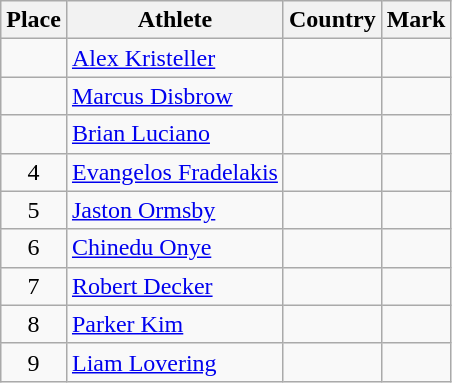<table class="wikitable">
<tr>
<th>Place</th>
<th>Athlete</th>
<th>Country</th>
<th>Mark</th>
</tr>
<tr>
<td align=center></td>
<td><a href='#'>Alex Kristeller</a></td>
<td></td>
<td></td>
</tr>
<tr>
<td align=center></td>
<td><a href='#'>Marcus Disbrow</a></td>
<td></td>
<td></td>
</tr>
<tr>
<td align=center></td>
<td><a href='#'>Brian Luciano</a></td>
<td></td>
<td></td>
</tr>
<tr>
<td align=center>4</td>
<td><a href='#'>Evangelos Fradelakis</a></td>
<td></td>
<td></td>
</tr>
<tr>
<td align=center>5</td>
<td><a href='#'>Jaston Ormsby</a></td>
<td></td>
<td></td>
</tr>
<tr>
<td align=center>6</td>
<td><a href='#'>Chinedu Onye</a></td>
<td></td>
<td></td>
</tr>
<tr>
<td align=center>7</td>
<td><a href='#'>Robert Decker</a></td>
<td></td>
<td></td>
</tr>
<tr>
<td align=center>8</td>
<td><a href='#'>Parker Kim</a></td>
<td></td>
<td></td>
</tr>
<tr>
<td align=center>9</td>
<td><a href='#'>Liam Lovering</a></td>
<td></td>
<td></td>
</tr>
</table>
